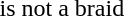<table valign="centre">
<tr ---->
<td><br><td>   is not a braid</td>
</tr>
</table>
